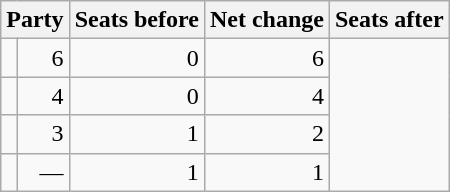<table class=wikitable style="text-align:right">
<tr>
<th colspan="2">Party</th>
<th>Seats before</th>
<th>Net change</th>
<th>Seats after</th>
</tr>
<tr>
<td></td>
<td>6</td>
<td> 0</td>
<td>6</td>
</tr>
<tr>
<td></td>
<td>4</td>
<td> 0</td>
<td>4</td>
</tr>
<tr>
<td></td>
<td>3</td>
<td> 1</td>
<td>2</td>
</tr>
<tr>
<td></td>
<td>—</td>
<td> 1</td>
<td>1</td>
</tr>
</table>
